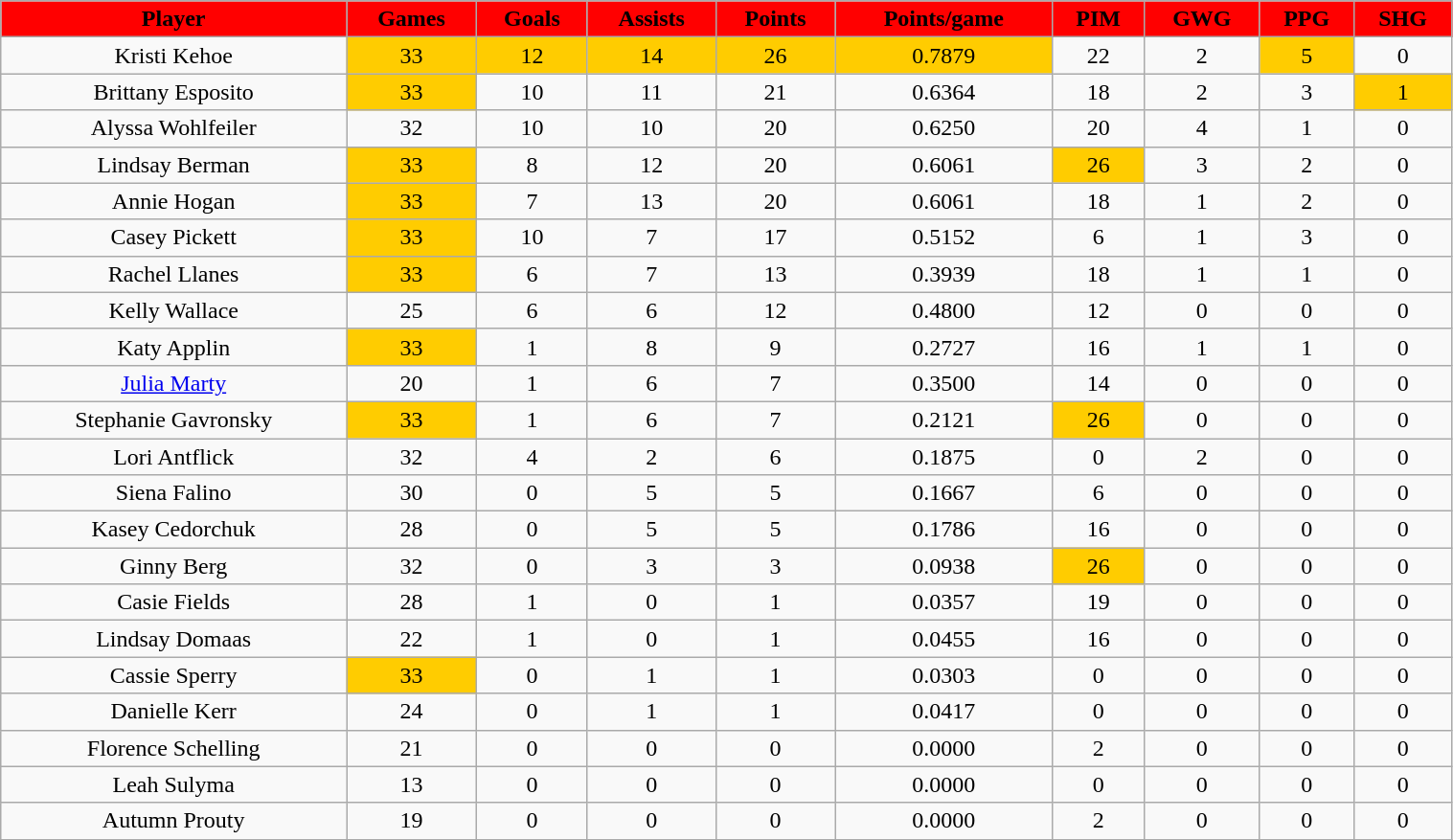<table class="wikitable" width="80%">
<tr align="center"  style="background:red;color:black;">
<td><strong>Player</strong></td>
<td><strong>Games</strong></td>
<td><strong>Goals</strong></td>
<td><strong>Assists</strong></td>
<td><strong>Points</strong></td>
<td><strong>Points/game</strong></td>
<td><strong>PIM</strong></td>
<td><strong>GWG</strong></td>
<td><strong>PPG</strong></td>
<td><strong>SHG</strong></td>
</tr>
<tr align="center" bgcolor="">
<td>Kristi Kehoe</td>
<td bgcolor="#FFCC00">33</td>
<td bgcolor="#FFCC00">12</td>
<td bgcolor="#FFCC00">14</td>
<td bgcolor="#FFCC00">26</td>
<td bgcolor="#FFCC00">0.7879</td>
<td>22</td>
<td>2</td>
<td bgcolor="#FFCC00">5</td>
<td>0</td>
</tr>
<tr align="center" bgcolor="">
<td>Brittany Esposito</td>
<td bgcolor="#FFCC00">33</td>
<td>10</td>
<td>11</td>
<td>21</td>
<td>0.6364</td>
<td>18</td>
<td>2</td>
<td>3</td>
<td bgcolor="#FFCC00">1</td>
</tr>
<tr align="center" bgcolor="">
<td>Alyssa Wohlfeiler</td>
<td>32</td>
<td>10</td>
<td>10</td>
<td>20</td>
<td>0.6250</td>
<td>20</td>
<td>4</td>
<td>1</td>
<td>0</td>
</tr>
<tr align="center" bgcolor="">
<td>Lindsay Berman</td>
<td bgcolor="#FFCC00">33</td>
<td>8</td>
<td>12</td>
<td>20</td>
<td>0.6061</td>
<td bgcolor="#FFCC00">26</td>
<td>3</td>
<td>2</td>
<td>0</td>
</tr>
<tr align="center" bgcolor="">
<td>Annie Hogan</td>
<td bgcolor="#FFCC00">33</td>
<td>7</td>
<td>13</td>
<td>20</td>
<td>0.6061</td>
<td>18</td>
<td>1</td>
<td>2</td>
<td>0</td>
</tr>
<tr align="center" bgcolor="">
<td>Casey Pickett</td>
<td bgcolor="#FFCC00">33</td>
<td>10</td>
<td>7</td>
<td>17</td>
<td>0.5152</td>
<td>6</td>
<td>1</td>
<td>3</td>
<td>0</td>
</tr>
<tr align="center" bgcolor="">
<td>Rachel Llanes</td>
<td bgcolor="#FFCC00">33</td>
<td>6</td>
<td>7</td>
<td>13</td>
<td>0.3939</td>
<td>18</td>
<td>1</td>
<td>1</td>
<td>0</td>
</tr>
<tr align="center" bgcolor="">
<td>Kelly Wallace</td>
<td>25</td>
<td>6</td>
<td>6</td>
<td>12</td>
<td>0.4800</td>
<td>12</td>
<td>0</td>
<td>0</td>
<td>0</td>
</tr>
<tr align="center" bgcolor="">
<td>Katy Applin</td>
<td bgcolor="#FFCC00">33</td>
<td>1</td>
<td>8</td>
<td>9</td>
<td>0.2727</td>
<td>16</td>
<td>1</td>
<td>1</td>
<td>0</td>
</tr>
<tr align="center" bgcolor="">
<td><a href='#'>Julia Marty</a></td>
<td>20</td>
<td>1</td>
<td>6</td>
<td>7</td>
<td>0.3500</td>
<td>14</td>
<td>0</td>
<td>0</td>
<td>0</td>
</tr>
<tr align="center" bgcolor="">
<td>Stephanie Gavronsky</td>
<td bgcolor="#FFCC00">33</td>
<td>1</td>
<td>6</td>
<td>7</td>
<td>0.2121</td>
<td bgcolor="#FFCC00">26</td>
<td>0</td>
<td>0</td>
<td>0</td>
</tr>
<tr align="center" bgcolor="">
<td>Lori Antflick</td>
<td>32</td>
<td>4</td>
<td>2</td>
<td>6</td>
<td>0.1875</td>
<td>0</td>
<td>2</td>
<td>0</td>
<td>0</td>
</tr>
<tr align="center" bgcolor="">
<td>Siena Falino</td>
<td>30</td>
<td>0</td>
<td>5</td>
<td>5</td>
<td>0.1667</td>
<td>6</td>
<td>0</td>
<td>0</td>
<td>0</td>
</tr>
<tr align="center" bgcolor="">
<td>Kasey Cedorchuk</td>
<td>28</td>
<td>0</td>
<td>5</td>
<td>5</td>
<td>0.1786</td>
<td>16</td>
<td>0</td>
<td>0</td>
<td>0</td>
</tr>
<tr align="center" bgcolor="">
<td>Ginny Berg</td>
<td>32</td>
<td>0</td>
<td>3</td>
<td>3</td>
<td>0.0938</td>
<td bgcolor="#FFCC00">26</td>
<td>0</td>
<td>0</td>
<td>0</td>
</tr>
<tr align="center" bgcolor="">
<td>Casie Fields</td>
<td>28</td>
<td>1</td>
<td>0</td>
<td>1</td>
<td>0.0357</td>
<td>19</td>
<td>0</td>
<td>0</td>
<td>0</td>
</tr>
<tr align="center" bgcolor="">
<td>Lindsay Domaas</td>
<td>22</td>
<td>1</td>
<td>0</td>
<td>1</td>
<td>0.0455</td>
<td>16</td>
<td>0</td>
<td>0</td>
<td>0</td>
</tr>
<tr align="center" bgcolor="">
<td>Cassie Sperry</td>
<td bgcolor="#FFCC00">33</td>
<td>0</td>
<td>1</td>
<td>1</td>
<td>0.0303</td>
<td>0</td>
<td>0</td>
<td>0</td>
<td>0</td>
</tr>
<tr align="center" bgcolor="">
<td>Danielle Kerr</td>
<td>24</td>
<td>0</td>
<td>1</td>
<td>1</td>
<td>0.0417</td>
<td>0</td>
<td>0</td>
<td>0</td>
<td>0</td>
</tr>
<tr align="center" bgcolor="">
<td>Florence Schelling</td>
<td>21</td>
<td>0</td>
<td>0</td>
<td>0</td>
<td>0.0000</td>
<td>2</td>
<td>0</td>
<td>0</td>
<td>0</td>
</tr>
<tr align="center" bgcolor="">
<td>Leah Sulyma</td>
<td>13</td>
<td>0</td>
<td>0</td>
<td>0</td>
<td>0.0000</td>
<td>0</td>
<td>0</td>
<td>0</td>
<td>0</td>
</tr>
<tr align="center" bgcolor="">
<td>Autumn Prouty</td>
<td>19</td>
<td>0</td>
<td>0</td>
<td>0</td>
<td>0.0000</td>
<td>2</td>
<td>0</td>
<td>0</td>
<td>0</td>
</tr>
<tr align="center" bgcolor="">
</tr>
</table>
